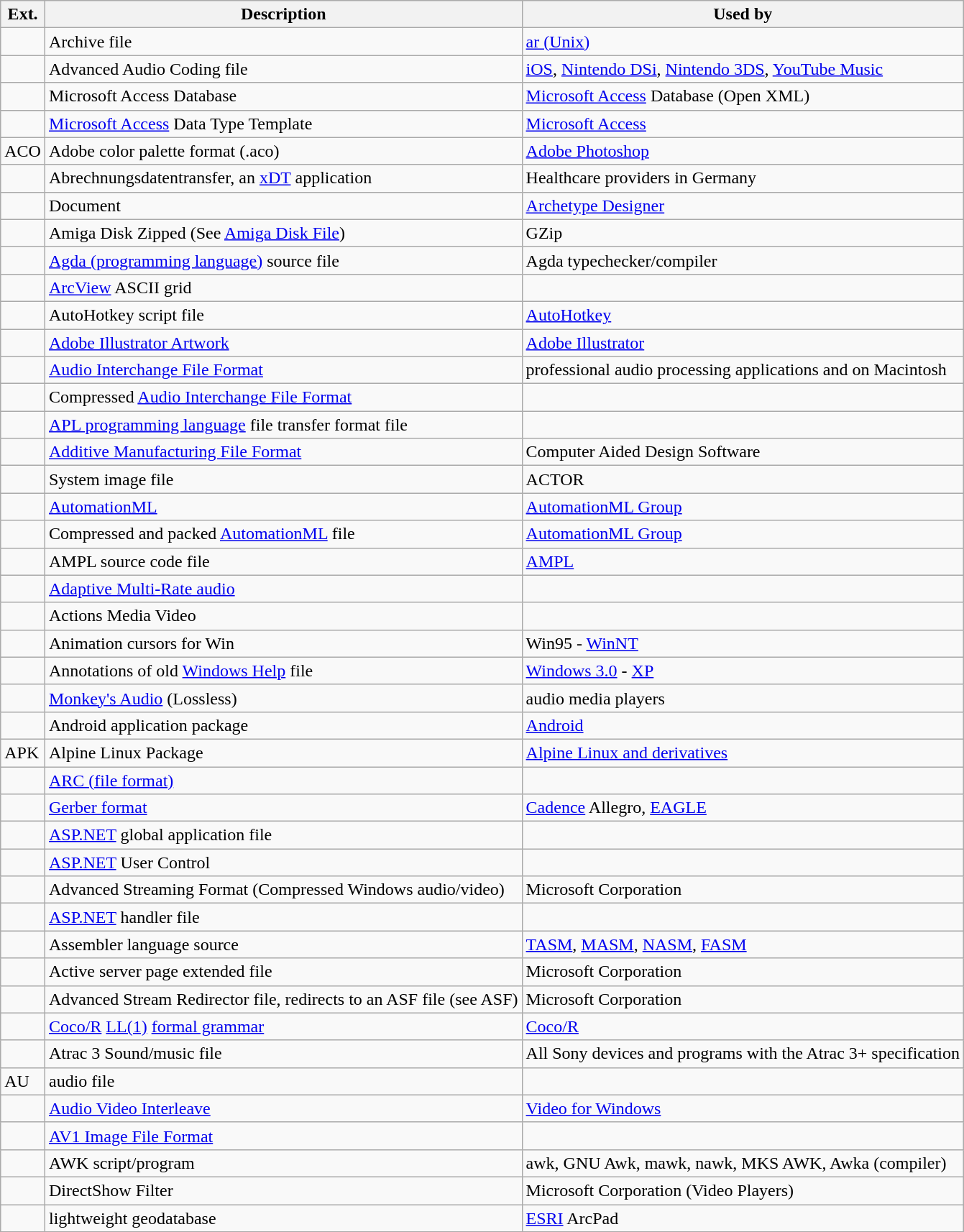<table class="wikitable sortable">
<tr>
<th scope="col">Ext.</th>
<th scope="col">Description</th>
<th scope="col">Used by</th>
</tr>
<tr>
<td></td>
<td>Archive file</td>
<td><a href='#'>ar (Unix)</a></td>
</tr>
<tr>
<td></td>
<td>Advanced Audio Coding file</td>
<td><a href='#'>iOS</a>, <a href='#'>Nintendo DSi</a>, <a href='#'>Nintendo 3DS</a>, <a href='#'>YouTube Music</a></td>
</tr>
<tr>
<td></td>
<td>Microsoft Access Database</td>
<td><a href='#'>Microsoft Access</a> Database (Open XML)</td>
</tr>
<tr>
<td></td>
<td><a href='#'>Microsoft Access</a> Data Type Template</td>
<td><a href='#'>Microsoft Access</a></td>
</tr>
<tr>
<td>ACO</td>
<td>Adobe color palette format (.aco)</td>
<td><a href='#'>Adobe Photoshop</a></td>
</tr>
<tr>
<td></td>
<td>Abrechnungsdatentransfer, an <a href='#'>xDT</a> application</td>
<td>Healthcare providers in Germany</td>
</tr>
<tr>
<td></td>
<td>Document</td>
<td><a href='#'>Archetype Designer</a></td>
</tr>
<tr>
<td></td>
<td>Amiga Disk Zipped (See <a href='#'>Amiga Disk File</a>)</td>
<td>GZip</td>
</tr>
<tr>
<td></td>
<td><a href='#'>Agda (programming language)</a> source file</td>
<td>Agda typechecker/compiler</td>
</tr>
<tr>
<td></td>
<td><a href='#'>ArcView</a> ASCII grid</td>
<td></td>
</tr>
<tr>
<td></td>
<td>AutoHotkey script file</td>
<td><a href='#'>AutoHotkey</a></td>
</tr>
<tr>
<td></td>
<td><a href='#'>Adobe Illustrator Artwork</a></td>
<td><a href='#'>Adobe Illustrator</a></td>
</tr>
<tr>
<td></td>
<td><a href='#'>Audio Interchange File Format</a></td>
<td>professional audio processing applications and on Macintosh</td>
</tr>
<tr>
<td></td>
<td>Compressed <a href='#'>Audio Interchange File Format</a></td>
<td></td>
</tr>
<tr>
<td></td>
<td><a href='#'>APL programming language</a> file transfer format file</td>
<td></td>
</tr>
<tr>
<td></td>
<td><a href='#'>Additive Manufacturing File Format</a></td>
<td>Computer Aided Design Software</td>
</tr>
<tr>
<td></td>
<td>System image file</td>
<td>ACTOR</td>
</tr>
<tr>
<td></td>
<td><a href='#'>AutomationML</a></td>
<td><a href='#'>AutomationML Group</a></td>
</tr>
<tr>
<td></td>
<td>Compressed and packed <a href='#'>AutomationML</a> file</td>
<td><a href='#'>AutomationML Group</a></td>
</tr>
<tr>
<td></td>
<td>AMPL source code file</td>
<td><a href='#'>AMPL</a></td>
</tr>
<tr>
<td></td>
<td><a href='#'>Adaptive Multi-Rate audio</a></td>
<td></td>
</tr>
<tr>
<td></td>
<td>Actions Media Video</td>
<td></td>
</tr>
<tr>
<td></td>
<td>Animation cursors for Win</td>
<td>Win95 - <a href='#'>WinNT</a></td>
</tr>
<tr>
<td></td>
<td>Annotations of old <a href='#'>Windows Help</a> file</td>
<td><a href='#'>Windows 3.0</a> - <a href='#'>XP</a></td>
</tr>
<tr>
<td></td>
<td><a href='#'>Monkey's Audio</a> (Lossless)</td>
<td>audio media players</td>
</tr>
<tr>
<td></td>
<td>Android application package</td>
<td><a href='#'>Android</a></td>
</tr>
<tr>
<td>APK</td>
<td>Alpine Linux Package</td>
<td><a href='#'> Alpine Linux and derivatives</a></td>
</tr>
<tr>
<td></td>
<td><a href='#'>ARC (file format)</a></td>
<td></td>
</tr>
<tr>
<td></td>
<td><a href='#'>Gerber format</a></td>
<td><a href='#'>Cadence</a> Allegro, <a href='#'>EAGLE</a></td>
</tr>
<tr>
<td></td>
<td><a href='#'>ASP.NET</a> global application file</td>
<td></td>
</tr>
<tr>
<td></td>
<td><a href='#'>ASP.NET</a> User Control</td>
<td></td>
</tr>
<tr>
<td></td>
<td>Advanced Streaming Format (Compressed Windows audio/video)</td>
<td>Microsoft Corporation</td>
</tr>
<tr>
<td></td>
<td><a href='#'>ASP.NET</a> handler file</td>
<td></td>
</tr>
<tr>
<td></td>
<td>Assembler language source</td>
<td><a href='#'>TASM</a>, <a href='#'>MASM</a>, <a href='#'>NASM</a>, <a href='#'>FASM</a></td>
</tr>
<tr>
<td></td>
<td>Active server page extended file</td>
<td>Microsoft Corporation</td>
</tr>
<tr>
<td></td>
<td>Advanced Stream Redirector file, redirects to an ASF file (see ASF)</td>
<td>Microsoft Corporation</td>
</tr>
<tr>
<td></td>
<td><a href='#'>Coco/R</a> <a href='#'>LL(1)</a> <a href='#'>formal grammar</a></td>
<td><a href='#'>Coco/R</a></td>
</tr>
<tr>
<td></td>
<td>Atrac 3 Sound/music file</td>
<td>All Sony devices and programs with the Atrac 3+ specification</td>
</tr>
<tr>
<td>AU</td>
<td>audio file</td>
<td></td>
</tr>
<tr>
<td></td>
<td><a href='#'>Audio Video Interleave</a></td>
<td><a href='#'>Video for Windows</a></td>
</tr>
<tr>
<td></td>
<td><a href='#'>AV1 Image File Format</a></td>
<td></td>
</tr>
<tr>
<td></td>
<td>AWK script/program</td>
<td>awk, GNU Awk, mawk, nawk, MKS AWK, Awka (compiler)</td>
</tr>
<tr>
<td></td>
<td>DirectShow Filter</td>
<td>Microsoft Corporation (Video Players)</td>
</tr>
<tr>
<td></td>
<td>lightweight geodatabase</td>
<td><a href='#'>ESRI</a> ArcPad</td>
</tr>
<tr>
</tr>
</table>
